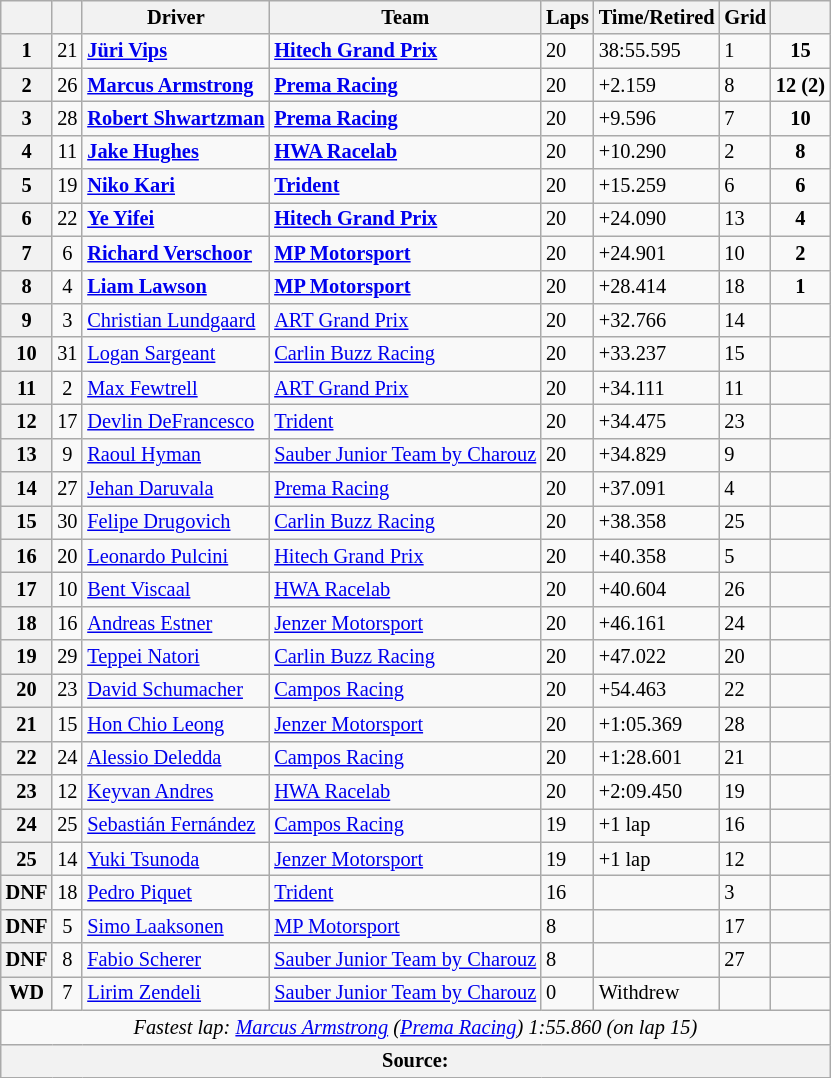<table class="wikitable" style="font-size:85%">
<tr>
<th></th>
<th></th>
<th>Driver</th>
<th>Team</th>
<th>Laps</th>
<th>Time/Retired</th>
<th>Grid</th>
<th></th>
</tr>
<tr>
<th>1</th>
<td align="center">21</td>
<td><strong> <a href='#'>Jüri Vips</a></strong></td>
<td><strong><a href='#'>Hitech Grand Prix</a></strong></td>
<td>20</td>
<td>38:55.595</td>
<td>1</td>
<td align="center"><strong>15</strong></td>
</tr>
<tr>
<th>2</th>
<td align="center">26</td>
<td><strong> <a href='#'>Marcus Armstrong</a></strong></td>
<td><a href='#'><strong>Prema Racing</strong></a></td>
<td>20</td>
<td>+2.159</td>
<td>8</td>
<td align="center"><strong>12 (2)</strong></td>
</tr>
<tr>
<th>3</th>
<td align="center">28</td>
<td><strong> <a href='#'>Robert Shwartzman</a></strong></td>
<td><a href='#'><strong>Prema Racing</strong></a></td>
<td>20</td>
<td>+9.596</td>
<td>7</td>
<td align="center"><strong>10</strong></td>
</tr>
<tr>
<th>4</th>
<td align="center">11</td>
<td><strong> <a href='#'>Jake Hughes</a></strong></td>
<td><a href='#'><strong>HWA Racelab</strong></a></td>
<td>20</td>
<td>+10.290</td>
<td>2</td>
<td align="center"><strong>8</strong></td>
</tr>
<tr>
<th>5</th>
<td align="center">19</td>
<td><strong> <a href='#'>Niko Kari</a></strong></td>
<td><a href='#'><strong>Trident</strong></a></td>
<td>20</td>
<td>+15.259</td>
<td>6</td>
<td align="center"><strong>6</strong></td>
</tr>
<tr>
<th>6</th>
<td align="center">22</td>
<td><strong> <a href='#'>Ye Yifei</a></strong></td>
<td><strong><a href='#'>Hitech Grand Prix</a></strong></td>
<td>20</td>
<td>+24.090</td>
<td>13</td>
<td align="center"><strong>4</strong></td>
</tr>
<tr>
<th>7</th>
<td align="center">6</td>
<td><strong> <a href='#'>Richard Verschoor</a></strong></td>
<td><strong><a href='#'>MP Motorsport</a></strong></td>
<td>20</td>
<td>+24.901</td>
<td>10</td>
<td align="center"><strong>2</strong></td>
</tr>
<tr>
<th>8</th>
<td align="center">4</td>
<td><strong> <a href='#'>Liam Lawson</a></strong></td>
<td><strong><a href='#'>MP Motorsport</a></strong></td>
<td>20</td>
<td>+28.414</td>
<td>18</td>
<td align="center"><strong>1</strong></td>
</tr>
<tr>
<th>9</th>
<td align="center">3</td>
<td> <a href='#'>Christian Lundgaard</a></td>
<td><a href='#'>ART Grand Prix</a></td>
<td>20</td>
<td>+32.766</td>
<td>14</td>
<td align="center"></td>
</tr>
<tr>
<th>10</th>
<td align="center">31</td>
<td> <a href='#'>Logan Sargeant</a></td>
<td><a href='#'>Carlin Buzz Racing</a></td>
<td>20</td>
<td>+33.237</td>
<td>15</td>
<td align="center"></td>
</tr>
<tr>
<th>11</th>
<td align="center">2</td>
<td> <a href='#'>Max Fewtrell</a></td>
<td><a href='#'>ART Grand Prix</a></td>
<td>20</td>
<td>+34.111</td>
<td>11</td>
<td align="center"></td>
</tr>
<tr>
<th>12</th>
<td align="center">17</td>
<td> <a href='#'>Devlin DeFrancesco</a></td>
<td><a href='#'>Trident</a></td>
<td>20</td>
<td>+34.475</td>
<td>23</td>
<td align="center"></td>
</tr>
<tr>
<th>13</th>
<td align="center">9</td>
<td> <a href='#'>Raoul Hyman</a></td>
<td><a href='#'>Sauber Junior Team by Charouz</a></td>
<td>20</td>
<td>+34.829</td>
<td>9</td>
<td align="center"></td>
</tr>
<tr>
<th>14</th>
<td align="center">27</td>
<td> <a href='#'>Jehan Daruvala</a></td>
<td><a href='#'>Prema Racing</a></td>
<td>20</td>
<td>+37.091</td>
<td>4</td>
<td align="center"></td>
</tr>
<tr>
<th>15</th>
<td align="center">30</td>
<td> <a href='#'>Felipe Drugovich</a></td>
<td><a href='#'>Carlin Buzz Racing</a></td>
<td>20</td>
<td>+38.358</td>
<td>25</td>
<td align="center"></td>
</tr>
<tr>
<th>16</th>
<td align="center">20</td>
<td> <a href='#'>Leonardo Pulcini</a></td>
<td><a href='#'>Hitech Grand Prix</a></td>
<td>20</td>
<td>+40.358</td>
<td>5</td>
<td align="center"></td>
</tr>
<tr>
<th>17</th>
<td align="center">10</td>
<td> <a href='#'>Bent Viscaal</a></td>
<td><a href='#'>HWA Racelab</a></td>
<td>20</td>
<td>+40.604</td>
<td>26</td>
<td align="center"></td>
</tr>
<tr>
<th>18</th>
<td align="center">16</td>
<td> <a href='#'>Andreas Estner</a></td>
<td><a href='#'>Jenzer Motorsport</a></td>
<td>20</td>
<td>+46.161</td>
<td>24</td>
<td align="center"></td>
</tr>
<tr>
<th>19</th>
<td align="center">29</td>
<td> <a href='#'>Teppei Natori</a></td>
<td><a href='#'>Carlin Buzz Racing</a></td>
<td>20</td>
<td>+47.022</td>
<td>20</td>
<td align="center"></td>
</tr>
<tr>
<th>20</th>
<td align="center">23</td>
<td> <a href='#'>David Schumacher</a></td>
<td><a href='#'>Campos Racing</a></td>
<td>20</td>
<td>+54.463</td>
<td>22</td>
<td align="center"></td>
</tr>
<tr>
<th>21</th>
<td align="center">15</td>
<td> <a href='#'>Hon Chio Leong</a></td>
<td><a href='#'>Jenzer Motorsport</a></td>
<td>20</td>
<td>+1:05.369</td>
<td>28</td>
<td align="center"></td>
</tr>
<tr>
<th>22</th>
<td align="center">24</td>
<td> <a href='#'>Alessio Deledda</a></td>
<td><a href='#'>Campos Racing</a></td>
<td>20</td>
<td>+1:28.601</td>
<td>21</td>
<td align="center"></td>
</tr>
<tr>
<th>23</th>
<td align="center">12</td>
<td> <a href='#'>Keyvan Andres</a></td>
<td><a href='#'>HWA Racelab</a></td>
<td>20</td>
<td>+2:09.450</td>
<td>19</td>
<td align="center"></td>
</tr>
<tr>
<th>24</th>
<td align="center">25</td>
<td> <a href='#'>Sebastián Fernández</a></td>
<td><a href='#'>Campos Racing</a></td>
<td>19</td>
<td>+1 lap</td>
<td>16</td>
<td align="center"></td>
</tr>
<tr>
<th>25</th>
<td align="center">14</td>
<td> <a href='#'>Yuki Tsunoda</a></td>
<td><a href='#'>Jenzer Motorsport</a></td>
<td>19</td>
<td>+1 lap</td>
<td>12</td>
<td align="center"></td>
</tr>
<tr>
<th>DNF</th>
<td align="center">18</td>
<td> <a href='#'>Pedro Piquet</a></td>
<td><a href='#'>Trident</a></td>
<td>16</td>
<td></td>
<td>3</td>
<td align="center"></td>
</tr>
<tr>
<th>DNF</th>
<td align="center">5</td>
<td> <a href='#'>Simo Laaksonen</a></td>
<td><a href='#'>MP Motorsport</a></td>
<td>8</td>
<td></td>
<td>17</td>
<td align="center"></td>
</tr>
<tr>
<th>DNF</th>
<td align="center">8</td>
<td> <a href='#'>Fabio Scherer</a></td>
<td><a href='#'>Sauber Junior Team by Charouz</a></td>
<td>8</td>
<td></td>
<td>27</td>
<td align="center"></td>
</tr>
<tr>
<th>WD</th>
<td align="center">7</td>
<td> <a href='#'>Lirim Zendeli</a></td>
<td><a href='#'>Sauber Junior Team by Charouz</a></td>
<td>0</td>
<td>Withdrew</td>
<td></td>
<td></td>
</tr>
<tr>
<td colspan="8" align="center"><em>Fastest lap: <a href='#'>Marcus Armstrong</a> (<a href='#'>Prema Racing</a>) 1:55.860 (on lap 15)</em></td>
</tr>
<tr>
<th colspan="8">Source:</th>
</tr>
</table>
